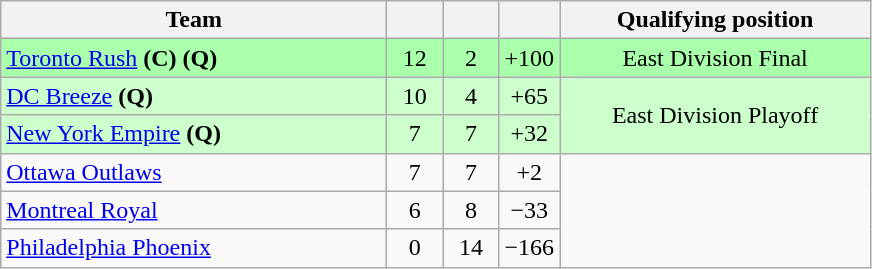<table class="wikitable" style="text-align: center;">
<tr>
<th width=250>Team</th>
<th width=30></th>
<th width=30></th>
<th width=30></th>
<th width=200>Qualifying position</th>
</tr>
<tr style="background:#afa">
<td style="text-align:left;"><a href='#'>Toronto Rush</a> <strong>(C) (Q)</strong></td>
<td>12</td>
<td>2</td>
<td>+100</td>
<td>East Division Final</td>
</tr>
<tr style="background:#cfc">
<td style="text-align:left;"><a href='#'>DC Breeze</a> <strong>(Q)</strong></td>
<td>10</td>
<td>4</td>
<td>+65</td>
<td rowspan=2>East Division Playoff</td>
</tr>
<tr style="background:#cfc">
<td style="text-align:left;"><a href='#'>New York Empire</a> <strong>(Q)</strong></td>
<td>7</td>
<td>7</td>
<td>+32</td>
</tr>
<tr>
<td style="text-align:left;"><a href='#'>Ottawa Outlaws</a></td>
<td>7</td>
<td>7</td>
<td>+2</td>
</tr>
<tr>
<td style="text-align:left;"><a href='#'>Montreal Royal</a></td>
<td>6</td>
<td>8</td>
<td>−33</td>
</tr>
<tr>
<td style="text-align:left;"><a href='#'>Philadelphia Phoenix</a></td>
<td>0</td>
<td>14</td>
<td>−166</td>
</tr>
</table>
